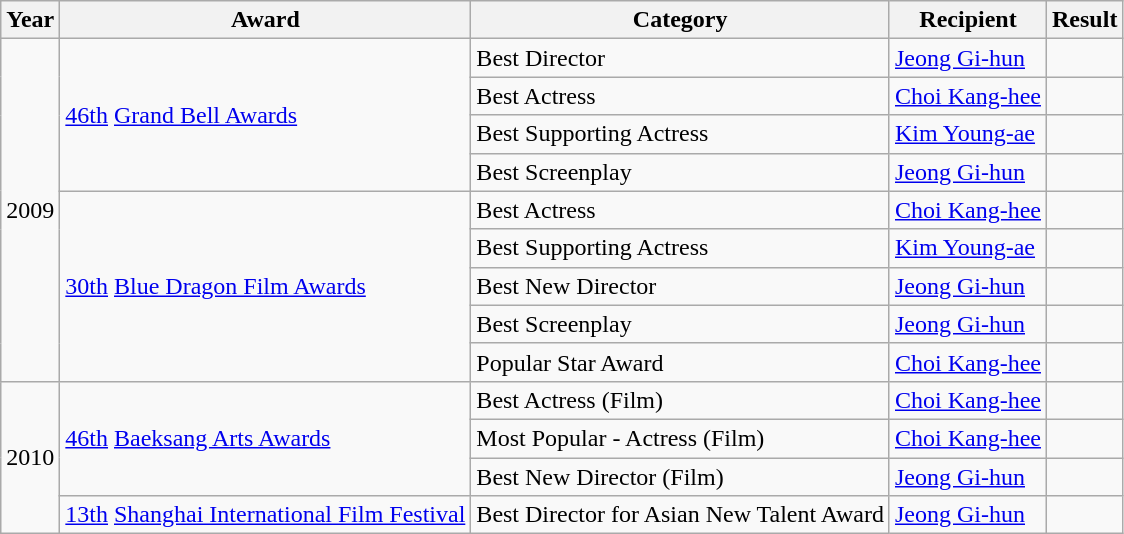<table class="wikitable">
<tr>
<th>Year</th>
<th>Award</th>
<th>Category</th>
<th>Recipient</th>
<th>Result</th>
</tr>
<tr>
<td rowspan=9>2009</td>
<td rowspan=4><a href='#'>46th</a> <a href='#'>Grand Bell Awards</a></td>
<td>Best Director</td>
<td><a href='#'>Jeong Gi-hun</a></td>
<td></td>
</tr>
<tr>
<td>Best Actress</td>
<td><a href='#'>Choi Kang-hee</a></td>
<td></td>
</tr>
<tr>
<td>Best Supporting Actress</td>
<td><a href='#'>Kim Young-ae</a></td>
<td></td>
</tr>
<tr>
<td>Best Screenplay</td>
<td><a href='#'>Jeong Gi-hun</a></td>
<td></td>
</tr>
<tr>
<td rowspan=5><a href='#'>30th</a> <a href='#'>Blue Dragon Film Awards</a></td>
<td>Best Actress</td>
<td><a href='#'>Choi Kang-hee</a></td>
<td></td>
</tr>
<tr>
<td>Best Supporting Actress</td>
<td><a href='#'>Kim Young-ae</a></td>
<td></td>
</tr>
<tr>
<td>Best New Director</td>
<td><a href='#'>Jeong Gi-hun</a></td>
<td></td>
</tr>
<tr>
<td>Best Screenplay</td>
<td><a href='#'>Jeong Gi-hun</a></td>
<td></td>
</tr>
<tr>
<td>Popular Star Award</td>
<td><a href='#'>Choi Kang-hee</a></td>
<td></td>
</tr>
<tr>
<td rowspan=4>2010</td>
<td rowspan=3><a href='#'>46th</a> <a href='#'>Baeksang Arts Awards</a></td>
<td>Best Actress (Film)</td>
<td><a href='#'>Choi Kang-hee</a></td>
<td></td>
</tr>
<tr>
<td>Most Popular - Actress (Film)</td>
<td><a href='#'>Choi Kang-hee</a></td>
<td></td>
</tr>
<tr>
<td>Best New Director (Film)</td>
<td><a href='#'>Jeong Gi-hun</a></td>
<td></td>
</tr>
<tr>
<td><a href='#'>13th</a> <a href='#'>Shanghai International Film Festival</a></td>
<td>Best Director for Asian New Talent Award</td>
<td><a href='#'>Jeong Gi-hun</a></td>
<td></td>
</tr>
</table>
